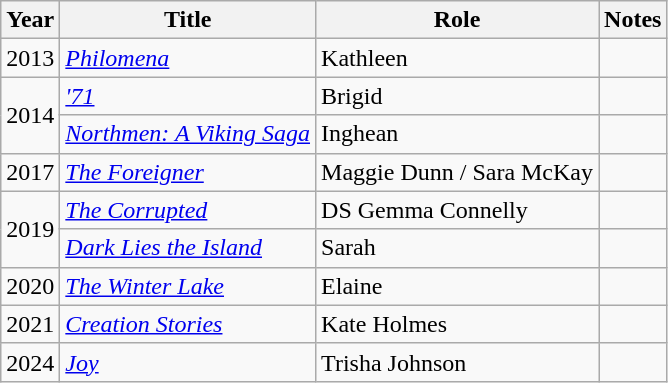<table class="wikitable">
<tr>
<th>Year</th>
<th>Title</th>
<th>Role</th>
<th>Notes</th>
</tr>
<tr>
<td>2013</td>
<td><em><a href='#'>Philomena</a></em></td>
<td>Kathleen</td>
<td></td>
</tr>
<tr>
<td rowspan="2">2014</td>
<td><em><a href='#'>'71</a></em></td>
<td>Brigid</td>
<td></td>
</tr>
<tr>
<td><em><a href='#'>Northmen: A Viking Saga</a></em></td>
<td>Inghean</td>
<td></td>
</tr>
<tr>
<td>2017</td>
<td><em><a href='#'>The Foreigner</a></em></td>
<td>Maggie Dunn / Sara McKay</td>
<td></td>
</tr>
<tr>
<td rowspan="2">2019</td>
<td><em><a href='#'>The Corrupted</a></em></td>
<td>DS Gemma Connelly</td>
<td></td>
</tr>
<tr>
<td><em><a href='#'>Dark Lies the Island</a></em></td>
<td>Sarah</td>
<td></td>
</tr>
<tr>
<td>2020</td>
<td><em><a href='#'>The Winter Lake</a></em></td>
<td>Elaine</td>
<td></td>
</tr>
<tr>
<td>2021</td>
<td><em><a href='#'>Creation Stories</a></em></td>
<td>Kate Holmes</td>
<td></td>
</tr>
<tr>
<td>2024</td>
<td><em><a href='#'>Joy</a></em></td>
<td>Trisha Johnson</td>
<td></td>
</tr>
</table>
